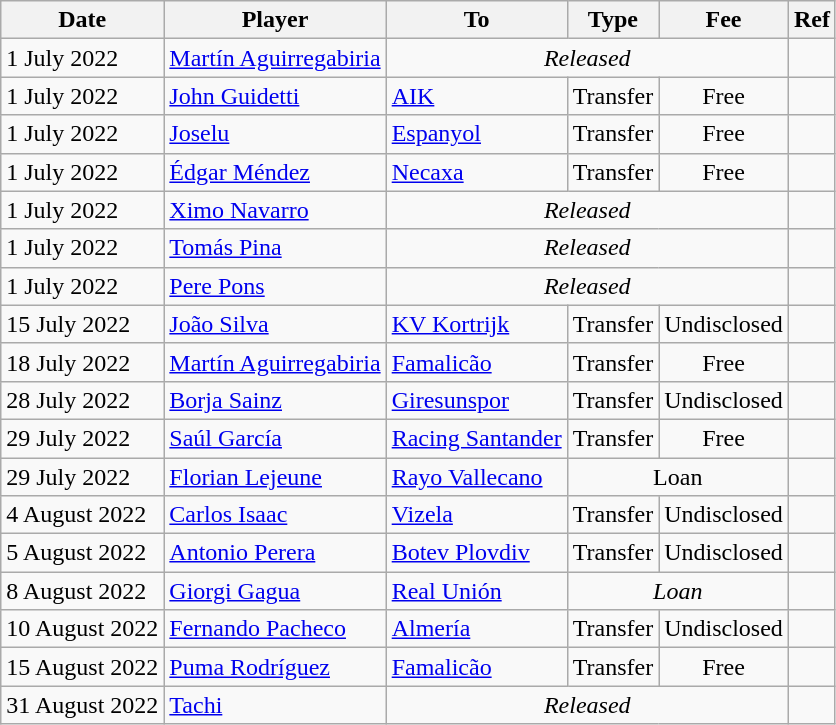<table class="wikitable">
<tr>
<th>Date</th>
<th>Player</th>
<th>To</th>
<th>Type</th>
<th>Fee</th>
<th>Ref</th>
</tr>
<tr>
<td>1 July 2022</td>
<td> <a href='#'>Martín Aguirregabiria</a></td>
<td colspan="3" align=center><em>Released</em></td>
<td align=center></td>
</tr>
<tr>
<td>1 July 2022</td>
<td> <a href='#'>John Guidetti</a></td>
<td> <a href='#'>AIK</a></td>
<td align=center>Transfer</td>
<td align=center>Free</td>
<td align=center></td>
</tr>
<tr>
<td>1 July 2022</td>
<td> <a href='#'>Joselu</a></td>
<td><a href='#'>Espanyol</a></td>
<td align=center>Transfer</td>
<td align=center>Free</td>
<td align=center></td>
</tr>
<tr>
<td>1 July 2022</td>
<td> <a href='#'>Édgar Méndez</a></td>
<td> <a href='#'>Necaxa</a></td>
<td align=center>Transfer</td>
<td align=center>Free</td>
<td align=center></td>
</tr>
<tr>
<td>1 July 2022</td>
<td> <a href='#'>Ximo Navarro</a></td>
<td colspan="3" align=center><em>Released</em></td>
<td align=center></td>
</tr>
<tr>
<td>1 July 2022</td>
<td> <a href='#'>Tomás Pina</a></td>
<td colspan="3" align=center><em>Released</em></td>
<td align=center></td>
</tr>
<tr>
<td>1 July 2022</td>
<td> <a href='#'>Pere Pons</a></td>
<td colspan="3" align=center><em>Released</em></td>
<td align=center></td>
</tr>
<tr>
<td>15 July 2022</td>
<td> <a href='#'>João Silva</a></td>
<td> <a href='#'>KV Kortrijk</a></td>
<td align=center>Transfer</td>
<td align=center>Undisclosed</td>
<td align=center></td>
</tr>
<tr>
<td>18 July 2022</td>
<td> <a href='#'>Martín Aguirregabiria</a></td>
<td> <a href='#'>Famalicão</a></td>
<td align=center>Transfer</td>
<td align=center>Free</td>
<td align=center></td>
</tr>
<tr>
<td>28 July 2022</td>
<td> <a href='#'>Borja Sainz</a></td>
<td> <a href='#'>Giresunspor</a></td>
<td align=center>Transfer</td>
<td align=center>Undisclosed</td>
<td align=center></td>
</tr>
<tr>
<td>29 July 2022</td>
<td> <a href='#'>Saúl García</a></td>
<td><a href='#'>Racing Santander</a></td>
<td align=center>Transfer</td>
<td align=center>Free</td>
<td align=center></td>
</tr>
<tr>
<td>29 July 2022</td>
<td> <a href='#'>Florian Lejeune</a></td>
<td><a href='#'>Rayo Vallecano</a></td>
<td colspan="2" align=center>Loan</td>
<td align=center></td>
</tr>
<tr>
<td>4 August 2022</td>
<td> <a href='#'>Carlos Isaac</a></td>
<td> <a href='#'>Vizela</a></td>
<td align=center>Transfer</td>
<td align=center>Undisclosed</td>
<td align=center></td>
</tr>
<tr>
<td>5 August 2022</td>
<td> <a href='#'>Antonio Perera</a></td>
<td> <a href='#'>Botev Plovdiv</a></td>
<td align=center>Transfer</td>
<td align=center>Undisclosed</td>
<td align=center></td>
</tr>
<tr>
<td>8 August 2022</td>
<td> <a href='#'>Giorgi Gagua</a></td>
<td><a href='#'>Real Unión</a></td>
<td colspan=2 align=center><em>Loan</em></td>
<td align=center></td>
</tr>
<tr>
<td>10 August 2022</td>
<td> <a href='#'>Fernando Pacheco</a></td>
<td><a href='#'>Almería</a></td>
<td align=center>Transfer</td>
<td align=center>Undisclosed</td>
<td align=center></td>
</tr>
<tr>
<td>15 August 2022</td>
<td> <a href='#'>Puma Rodríguez</a></td>
<td> <a href='#'>Famalicão</a></td>
<td align=center>Transfer</td>
<td align=center>Free</td>
<td align=center></td>
</tr>
<tr>
<td>31 August 2022</td>
<td> <a href='#'>Tachi</a></td>
<td colspan="3" align=center><em>Released</em></td>
<td align=center></td>
</tr>
</table>
